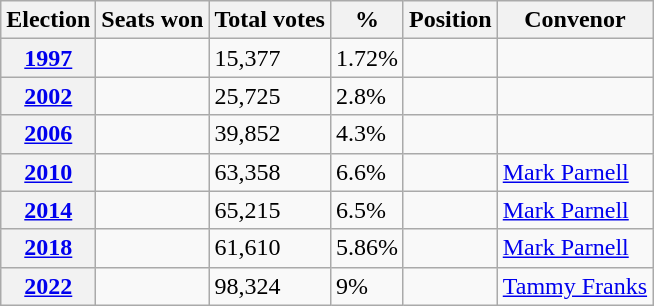<table class="wikitable sortable">
<tr>
<th>Election</th>
<th>Seats won</th>
<th>Total votes</th>
<th>%</th>
<th>Position</th>
<th>Convenor</th>
</tr>
<tr>
<th><a href='#'>1997</a></th>
<td></td>
<td>15,377</td>
<td>1.72%</td>
<td></td>
<td></td>
</tr>
<tr>
<th><a href='#'>2002</a></th>
<td></td>
<td>25,725</td>
<td>2.8%</td>
<td></td>
<td></td>
</tr>
<tr>
<th><a href='#'>2006</a></th>
<td></td>
<td>39,852</td>
<td>4.3%</td>
<td></td>
<td></td>
</tr>
<tr>
<th><a href='#'>2010</a></th>
<td></td>
<td>63,358</td>
<td>6.6%</td>
<td></td>
<td><a href='#'>Mark Parnell</a></td>
</tr>
<tr>
<th><a href='#'>2014</a></th>
<td></td>
<td>65,215</td>
<td>6.5%</td>
<td></td>
<td><a href='#'>Mark Parnell</a></td>
</tr>
<tr>
<th><a href='#'>2018</a></th>
<td></td>
<td>61,610</td>
<td>5.86%</td>
<td></td>
<td><a href='#'>Mark Parnell</a></td>
</tr>
<tr>
<th><a href='#'>2022</a></th>
<td></td>
<td>98,324</td>
<td>9%</td>
<td></td>
<td><a href='#'>Tammy Franks</a></td>
</tr>
</table>
